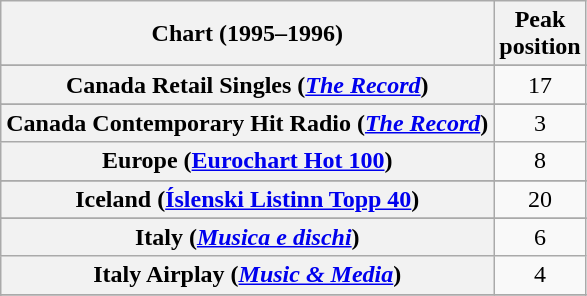<table class="wikitable sortable plainrowheaders" style="text-align:center">
<tr>
<th>Chart (1995–1996)</th>
<th>Peak<br>position</th>
</tr>
<tr>
</tr>
<tr>
</tr>
<tr>
</tr>
<tr>
</tr>
<tr>
<th scope="row">Canada Retail Singles (<em><a href='#'>The Record</a></em>)</th>
<td>17</td>
</tr>
<tr>
</tr>
<tr>
</tr>
<tr>
<th scope="row">Canada Contemporary Hit Radio (<em><a href='#'>The Record</a></em>)</th>
<td>3</td>
</tr>
<tr>
<th scope="row">Europe (<a href='#'>Eurochart Hot 100</a>)</th>
<td>8</td>
</tr>
<tr>
</tr>
<tr>
</tr>
<tr>
</tr>
<tr>
<th scope="row">Iceland (<a href='#'>Íslenski Listinn Topp 40</a>)</th>
<td>20</td>
</tr>
<tr>
</tr>
<tr>
<th scope="row">Italy (<em><a href='#'>Musica e dischi</a></em>)</th>
<td>6</td>
</tr>
<tr>
<th scope="row">Italy Airplay (<em><a href='#'>Music & Media</a></em>)</th>
<td>4</td>
</tr>
<tr>
</tr>
<tr>
</tr>
<tr>
</tr>
<tr>
</tr>
<tr>
</tr>
<tr>
</tr>
<tr>
</tr>
<tr>
</tr>
<tr>
</tr>
<tr>
</tr>
<tr>
</tr>
<tr>
</tr>
<tr>
</tr>
</table>
